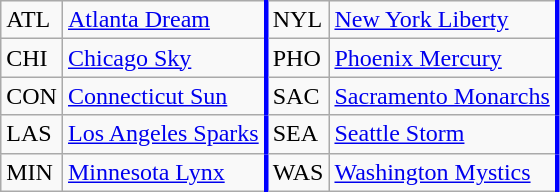<table class="wikitable" align=center>
<tr>
<td>ATL</td>
<td style="border-right: solid blue"><a href='#'>Atlanta Dream</a></td>
<td>NYL</td>
<td style="border-right: solid blue"><a href='#'>New York Liberty</a></td>
</tr>
<tr>
<td>CHI</td>
<td style="border-right: solid blue"><a href='#'>Chicago Sky</a></td>
<td>PHO</td>
<td style="border-right: solid blue"><a href='#'>Phoenix Mercury</a></td>
</tr>
<tr>
<td>CON</td>
<td style="border-right: solid blue"><a href='#'>Connecticut Sun</a></td>
<td>SAC</td>
<td style="border-right: solid blue"><a href='#'>Sacramento Monarchs</a></td>
</tr>
<tr>
<td>LAS</td>
<td style="border-right: solid blue"><a href='#'>Los Angeles Sparks</a></td>
<td>SEA</td>
<td style="border-right: solid blue"><a href='#'>Seattle Storm</a></td>
</tr>
<tr>
<td>MIN</td>
<td style="border-right: solid blue"><a href='#'>Minnesota Lynx</a></td>
<td>WAS</td>
<td style="border-right: solid blue"><a href='#'>Washington Mystics</a></td>
</tr>
</table>
